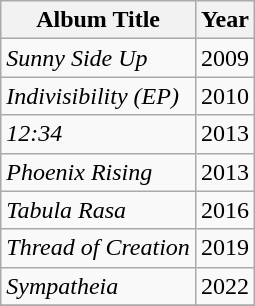<table class="wikitable">
<tr>
<th style="text-align:center;">Album Title</th>
<th style="text-align:center;">Year</th>
</tr>
<tr>
<td><em>Sunny Side Up</em></td>
<td>2009</td>
</tr>
<tr>
<td><em>Indivisibility (EP)</em></td>
<td>2010</td>
</tr>
<tr>
<td><em>12:34</em></td>
<td>2013</td>
</tr>
<tr>
<td><em>Phoenix Rising</em></td>
<td>2013</td>
</tr>
<tr>
<td><em>Tabula Rasa</em></td>
<td>2016</td>
</tr>
<tr>
<td><em>Thread of Creation</em></td>
<td>2019</td>
</tr>
<tr>
<td><em>Sympatheia</em></td>
<td>2022</td>
</tr>
<tr>
</tr>
</table>
